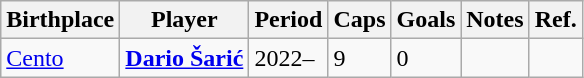<table class="wikitable sortable">
<tr>
<th>Birthplace</th>
<th>Player</th>
<th>Period</th>
<th>Caps</th>
<th>Goals</th>
<th>Notes</th>
<th>Ref.</th>
</tr>
<tr>
<td><a href='#'>Cento</a></td>
<td><strong><a href='#'>Dario Šarić</a></strong></td>
<td>2022–</td>
<td>9</td>
<td>0</td>
<td></td>
<td></td>
</tr>
</table>
